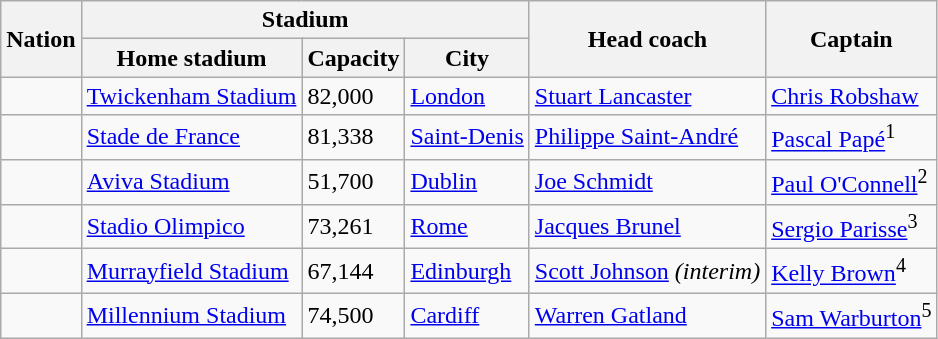<table class="wikitable">
<tr>
<th rowspan="2">Nation</th>
<th colspan="3">Stadium</th>
<th rowspan="2">Head coach</th>
<th rowspan="2">Captain</th>
</tr>
<tr>
<th>Home stadium</th>
<th>Capacity</th>
<th>City</th>
</tr>
<tr>
<td></td>
<td><a href='#'>Twickenham Stadium</a></td>
<td>82,000</td>
<td><a href='#'>London</a></td>
<td> <a href='#'>Stuart Lancaster</a></td>
<td><a href='#'>Chris Robshaw</a></td>
</tr>
<tr>
<td></td>
<td><a href='#'>Stade de France</a></td>
<td>81,338</td>
<td><a href='#'>Saint-Denis</a></td>
<td> <a href='#'>Philippe Saint-André</a></td>
<td><a href='#'>Pascal Papé</a><sup>1</sup></td>
</tr>
<tr>
<td></td>
<td><a href='#'>Aviva Stadium</a></td>
<td>51,700</td>
<td><a href='#'>Dublin</a></td>
<td> <a href='#'>Joe Schmidt</a></td>
<td><a href='#'>Paul O'Connell</a><sup>2</sup></td>
</tr>
<tr>
<td></td>
<td><a href='#'>Stadio Olimpico</a></td>
<td>73,261</td>
<td><a href='#'>Rome</a></td>
<td> <a href='#'>Jacques Brunel</a></td>
<td><a href='#'>Sergio Parisse</a><sup>3</sup></td>
</tr>
<tr>
<td></td>
<td><a href='#'>Murrayfield Stadium</a></td>
<td>67,144</td>
<td><a href='#'>Edinburgh</a></td>
<td> <a href='#'>Scott Johnson</a> <em>(interim)</em></td>
<td><a href='#'>Kelly Brown</a><sup>4</sup></td>
</tr>
<tr>
<td></td>
<td><a href='#'>Millennium Stadium</a></td>
<td>74,500</td>
<td><a href='#'>Cardiff</a></td>
<td> <a href='#'>Warren Gatland</a></td>
<td><a href='#'>Sam Warburton</a><sup>5</sup></td>
</tr>
</table>
